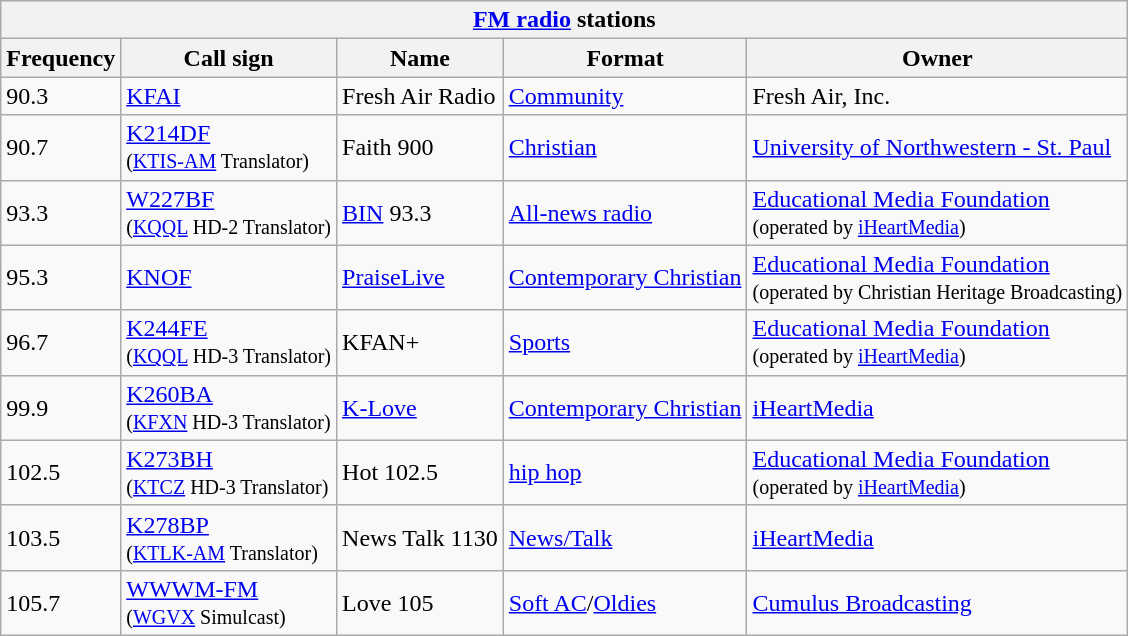<table class="wikitable">
<tr>
<th style="text-align:center;" colspan="5"><strong><a href='#'>FM radio</a> stations</strong></th>
</tr>
<tr>
<th>Frequency</th>
<th>Call sign</th>
<th>Name</th>
<th>Format</th>
<th>Owner</th>
</tr>
<tr>
<td>90.3</td>
<td><a href='#'>KFAI</a></td>
<td>Fresh Air Radio</td>
<td><a href='#'>Community</a></td>
<td>Fresh Air, Inc.</td>
</tr>
<tr>
<td>90.7</td>
<td><a href='#'>K214DF</a><br><small>(<a href='#'>KTIS-AM</a> Translator)</small></td>
<td>Faith 900</td>
<td><a href='#'>Christian</a></td>
<td><a href='#'>University of Northwestern - St. Paul</a></td>
</tr>
<tr>
<td>93.3</td>
<td><a href='#'>W227BF</a><br><small>(<a href='#'>KQQL</a> HD-2 Translator)</small></td>
<td><a href='#'>BIN</a> 93.3</td>
<td><a href='#'>All-news radio</a></td>
<td><a href='#'>Educational Media Foundation</a><br><small>(operated by <a href='#'>iHeartMedia</a>)</small></td>
</tr>
<tr>
<td>95.3</td>
<td><a href='#'>KNOF</a></td>
<td><a href='#'>PraiseLive</a></td>
<td><a href='#'>Contemporary Christian</a></td>
<td><a href='#'>Educational Media Foundation</a><br><small>(operated by Christian Heritage Broadcasting)</small></td>
</tr>
<tr>
<td>96.7</td>
<td><a href='#'>K244FE</a><br><small>(<a href='#'>KQQL</a> HD-3 Translator)</small></td>
<td>KFAN+</td>
<td><a href='#'>Sports</a></td>
<td><a href='#'>Educational Media Foundation</a><br><small>(operated by <a href='#'>iHeartMedia</a>)</small></td>
</tr>
<tr>
<td>99.9</td>
<td><a href='#'>K260BA</a><br><small>(<a href='#'>KFXN</a> HD-3 Translator)</small></td>
<td><a href='#'>K-Love</a></td>
<td><a href='#'>Contemporary Christian</a></td>
<td><a href='#'>iHeartMedia</a></td>
</tr>
<tr>
<td>102.5</td>
<td><a href='#'>K273BH</a><br><small>(<a href='#'>KTCZ</a> HD-3 Translator)</small></td>
<td>Hot 102.5</td>
<td><a href='#'>hip hop</a></td>
<td><a href='#'>Educational Media Foundation</a><br><small>(operated by <a href='#'>iHeartMedia</a>)</small></td>
</tr>
<tr>
<td>103.5</td>
<td><a href='#'>K278BP</a><br><small>(<a href='#'>KTLK-AM</a> Translator)</small></td>
<td>News Talk 1130</td>
<td><a href='#'>News/Talk</a></td>
<td><a href='#'>iHeartMedia</a></td>
</tr>
<tr>
<td>105.7</td>
<td><a href='#'>WWWM-FM</a><br><small>(<a href='#'>WGVX</a> Simulcast)</small></td>
<td>Love 105</td>
<td><a href='#'>Soft AC</a>/<a href='#'>Oldies</a></td>
<td><a href='#'>Cumulus Broadcasting</a></td>
</tr>
</table>
